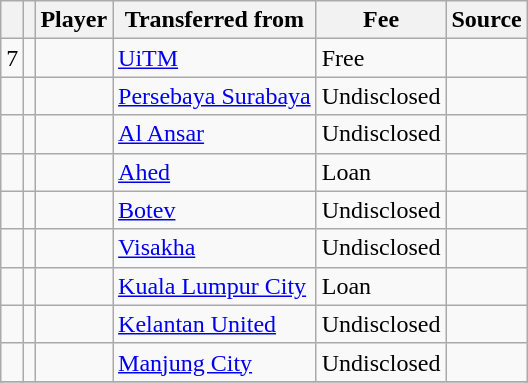<table class="wikitable plainrowheaders sortable">
<tr>
<th></th>
<th></th>
<th scope=col>Player</th>
<th>Transferred from</th>
<th !scope=col; style="width: 65px;">Fee</th>
<th scope=col>Source</th>
</tr>
<tr>
<td>7</td>
<td></td>
<td></td>
<td> <a href='#'>UiTM</a></td>
<td>Free</td>
<td></td>
</tr>
<tr>
<td></td>
<td></td>
<td></td>
<td> <a href='#'>Persebaya Surabaya</a></td>
<td>Undisclosed</td>
<td></td>
</tr>
<tr>
<td></td>
<td></td>
<td></td>
<td> <a href='#'>Al Ansar</a></td>
<td>Undisclosed</td>
<td></td>
</tr>
<tr>
<td></td>
<td></td>
<td></td>
<td> <a href='#'>Ahed</a></td>
<td>Loan</td>
<td></td>
</tr>
<tr>
<td></td>
<td></td>
<td></td>
<td> <a href='#'>Botev</a></td>
<td>Undisclosed</td>
<td></td>
</tr>
<tr>
<td></td>
<td></td>
<td></td>
<td> <a href='#'>Visakha</a></td>
<td>Undisclosed</td>
<td></td>
</tr>
<tr>
<td></td>
<td></td>
<td></td>
<td> <a href='#'>Kuala Lumpur City</a></td>
<td>Loan</td>
<td></td>
</tr>
<tr>
<td></td>
<td></td>
<td></td>
<td> <a href='#'>Kelantan United</a></td>
<td>Undisclosed</td>
<td></td>
</tr>
<tr>
<td></td>
<td></td>
<td></td>
<td> <a href='#'>Manjung City</a></td>
<td>Undisclosed</td>
<td></td>
</tr>
<tr>
</tr>
</table>
